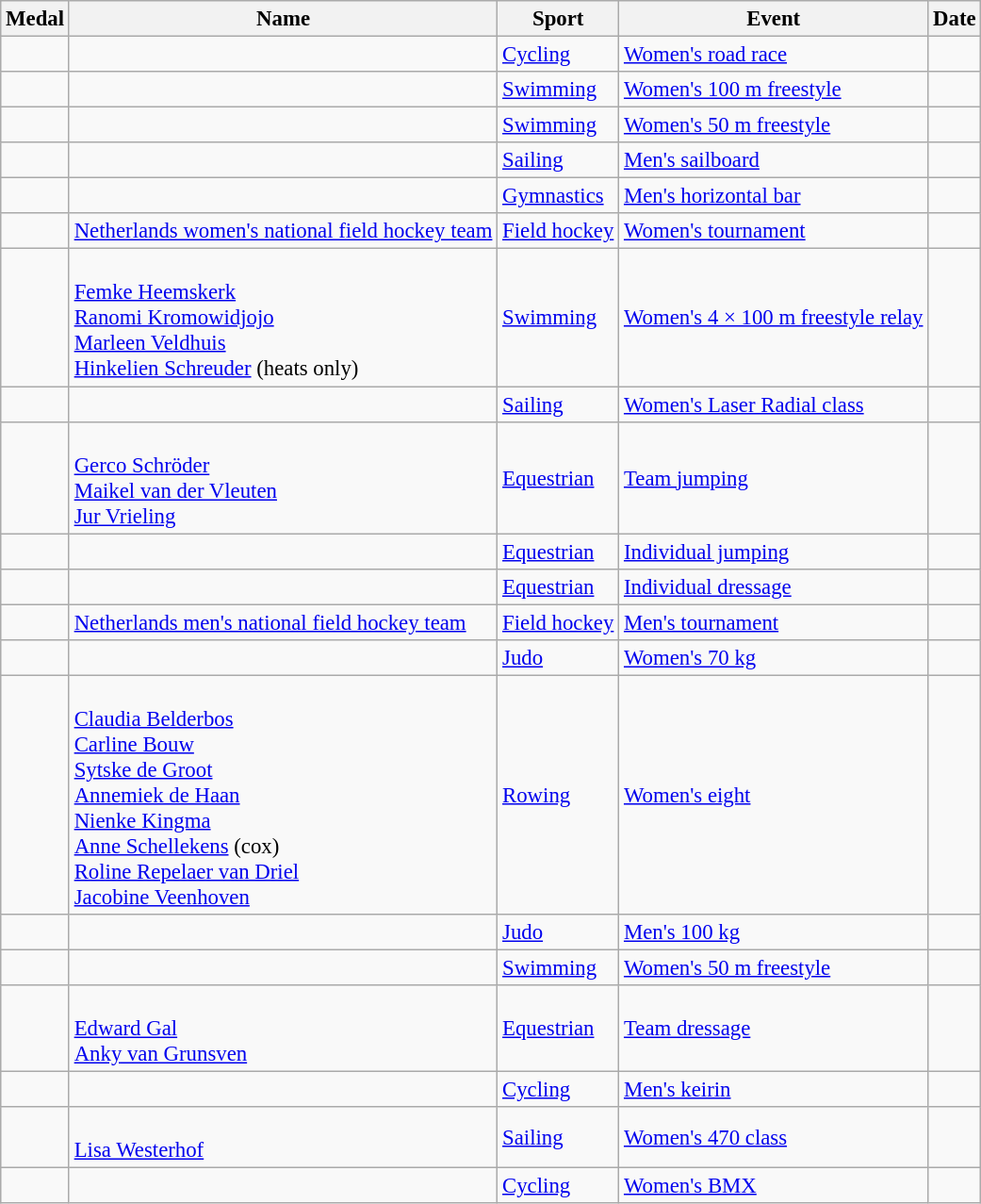<table class="wikitable sortable" style="font-size: 95%;">
<tr>
<th>Medal</th>
<th>Name</th>
<th>Sport</th>
<th>Event</th>
<th>Date</th>
</tr>
<tr>
<td></td>
<td></td>
<td><a href='#'>Cycling</a></td>
<td><a href='#'>Women's road race</a></td>
<td></td>
</tr>
<tr>
<td></td>
<td></td>
<td><a href='#'>Swimming</a></td>
<td><a href='#'>Women's 100 m freestyle</a></td>
<td></td>
</tr>
<tr>
<td></td>
<td></td>
<td><a href='#'>Swimming</a></td>
<td><a href='#'>Women's 50 m freestyle</a></td>
<td></td>
</tr>
<tr>
<td></td>
<td></td>
<td><a href='#'>Sailing</a></td>
<td><a href='#'>Men's sailboard</a></td>
<td></td>
</tr>
<tr>
<td></td>
<td></td>
<td><a href='#'>Gymnastics</a></td>
<td><a href='#'>Men's horizontal bar</a></td>
<td></td>
</tr>
<tr>
<td></td>
<td><a href='#'>Netherlands women's national field hockey team</a><br></td>
<td><a href='#'>Field hockey</a></td>
<td><a href='#'>Women's tournament</a></td>
<td></td>
</tr>
<tr>
<td></td>
<td><br><a href='#'>Femke Heemskerk</a><br><a href='#'>Ranomi Kromowidjojo</a><br><a href='#'>Marleen Veldhuis</a><br><a href='#'>Hinkelien Schreuder</a> (heats only)</td>
<td><a href='#'>Swimming</a></td>
<td><a href='#'>Women's 4 × 100 m freestyle relay</a></td>
<td></td>
</tr>
<tr>
<td></td>
<td></td>
<td><a href='#'>Sailing</a></td>
<td><a href='#'>Women's Laser Radial class</a></td>
<td></td>
</tr>
<tr>
<td></td>
<td><br><a href='#'>Gerco Schröder</a><br><a href='#'>Maikel van der Vleuten</a><br><a href='#'>Jur Vrieling</a></td>
<td><a href='#'>Equestrian</a></td>
<td><a href='#'>Team jumping</a></td>
<td></td>
</tr>
<tr>
<td></td>
<td></td>
<td><a href='#'>Equestrian</a></td>
<td><a href='#'>Individual jumping</a></td>
<td></td>
</tr>
<tr>
<td></td>
<td></td>
<td><a href='#'>Equestrian</a></td>
<td><a href='#'>Individual dressage</a></td>
<td></td>
</tr>
<tr>
<td></td>
<td><a href='#'>Netherlands men's national field hockey team</a><br></td>
<td><a href='#'>Field hockey</a></td>
<td><a href='#'>Men's tournament</a></td>
<td></td>
</tr>
<tr>
<td></td>
<td></td>
<td><a href='#'>Judo</a></td>
<td><a href='#'>Women's 70 kg</a></td>
<td></td>
</tr>
<tr>
<td></td>
<td><br><a href='#'>Claudia Belderbos</a><br><a href='#'>Carline Bouw</a><br><a href='#'>Sytske de Groot</a><br><a href='#'>Annemiek de Haan</a><br><a href='#'>Nienke Kingma</a><br><a href='#'>Anne Schellekens</a> (cox)<br><a href='#'>Roline Repelaer van Driel</a><br><a href='#'>Jacobine Veenhoven</a></td>
<td><a href='#'>Rowing</a></td>
<td><a href='#'>Women's eight</a></td>
<td></td>
</tr>
<tr>
<td></td>
<td></td>
<td><a href='#'>Judo</a></td>
<td><a href='#'>Men's 100 kg</a></td>
<td></td>
</tr>
<tr>
<td></td>
<td></td>
<td><a href='#'>Swimming</a></td>
<td><a href='#'>Women's 50 m freestyle</a></td>
<td></td>
</tr>
<tr>
<td></td>
<td><br><a href='#'>Edward Gal</a><br><a href='#'>Anky van Grunsven</a></td>
<td><a href='#'>Equestrian</a></td>
<td><a href='#'>Team dressage</a></td>
<td></td>
</tr>
<tr>
<td></td>
<td></td>
<td><a href='#'>Cycling</a></td>
<td><a href='#'>Men's keirin</a></td>
<td></td>
</tr>
<tr>
<td></td>
<td><br><a href='#'>Lisa Westerhof</a></td>
<td><a href='#'>Sailing</a></td>
<td><a href='#'>Women's 470 class</a></td>
<td></td>
</tr>
<tr>
<td></td>
<td></td>
<td><a href='#'>Cycling</a></td>
<td><a href='#'>Women's BMX</a></td>
<td></td>
</tr>
</table>
